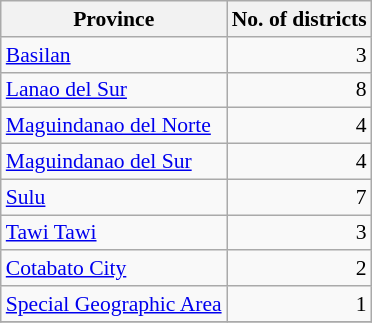<table class="wikitable mw-datatable sortable" style="font-size:90%;">
<tr>
<th>Province</th>
<th>No. of districts</th>
</tr>
<tr>
<td><a href='#'>Basilan</a></td>
<td align=right>3</td>
</tr>
<tr>
<td><a href='#'>Lanao del Sur</a></td>
<td align=right>8</td>
</tr>
<tr>
<td><a href='#'>Maguindanao del Norte</a></td>
<td align=right>4</td>
</tr>
<tr>
<td><a href='#'>Maguindanao del Sur</a></td>
<td align=right>4</td>
</tr>
<tr>
<td><a href='#'>Sulu</a></td>
<td align=right>7</td>
</tr>
<tr>
<td><a href='#'>Tawi Tawi</a></td>
<td align=right>3</td>
</tr>
<tr>
<td><a href='#'>Cotabato City</a></td>
<td align=right>2</td>
</tr>
<tr>
<td><a href='#'>Special Geographic Area</a></td>
<td align=right>1</td>
</tr>
<tr>
</tr>
</table>
